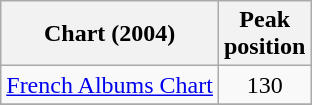<table class="wikitable">
<tr>
<th>Chart (2004)</th>
<th>Peak<br>position</th>
</tr>
<tr>
<td><a href='#'>French Albums Chart</a></td>
<td align="center">130</td>
</tr>
<tr>
</tr>
</table>
